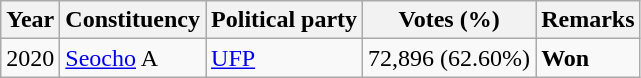<table class="wikitable">
<tr>
<th>Year</th>
<th>Constituency</th>
<th>Political party</th>
<th>Votes (%)</th>
<th>Remarks</th>
</tr>
<tr>
<td>2020</td>
<td><a href='#'>Seocho</a> A</td>
<td><a href='#'>UFP</a></td>
<td>72,896 (62.60%)</td>
<td><strong>Won</strong></td>
</tr>
</table>
